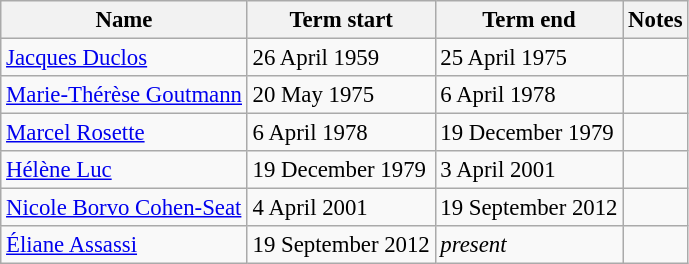<table class="wikitable" style="font-size:95%;">
<tr>
<th>Name</th>
<th>Term start</th>
<th>Term end</th>
<th>Notes</th>
</tr>
<tr>
<td><a href='#'>Jacques Duclos</a></td>
<td>26 April 1959</td>
<td>25 April 1975</td>
<td></td>
</tr>
<tr>
<td><a href='#'>Marie-Thérèse Goutmann</a></td>
<td>20 May 1975</td>
<td>6 April 1978</td>
<td></td>
</tr>
<tr>
<td><a href='#'>Marcel Rosette</a></td>
<td>6 April 1978</td>
<td>19 December 1979</td>
<td></td>
</tr>
<tr>
<td><a href='#'>Hélène Luc</a></td>
<td>19 December 1979</td>
<td>3 April 2001</td>
<td></td>
</tr>
<tr>
<td><a href='#'>Nicole Borvo Cohen-Seat</a></td>
<td>4 April 2001</td>
<td>19 September 2012</td>
<td></td>
</tr>
<tr>
<td><a href='#'>Éliane Assassi</a></td>
<td>19 September 2012</td>
<td><em>present</em></td>
<td></td>
</tr>
</table>
